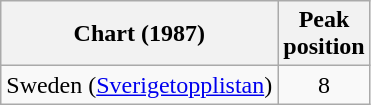<table class="wikitable">
<tr>
<th>Chart (1987)</th>
<th>Peak<br>position</th>
</tr>
<tr>
<td>Sweden (<a href='#'>Sverigetopplistan</a>)</td>
<td align="center">8</td>
</tr>
</table>
